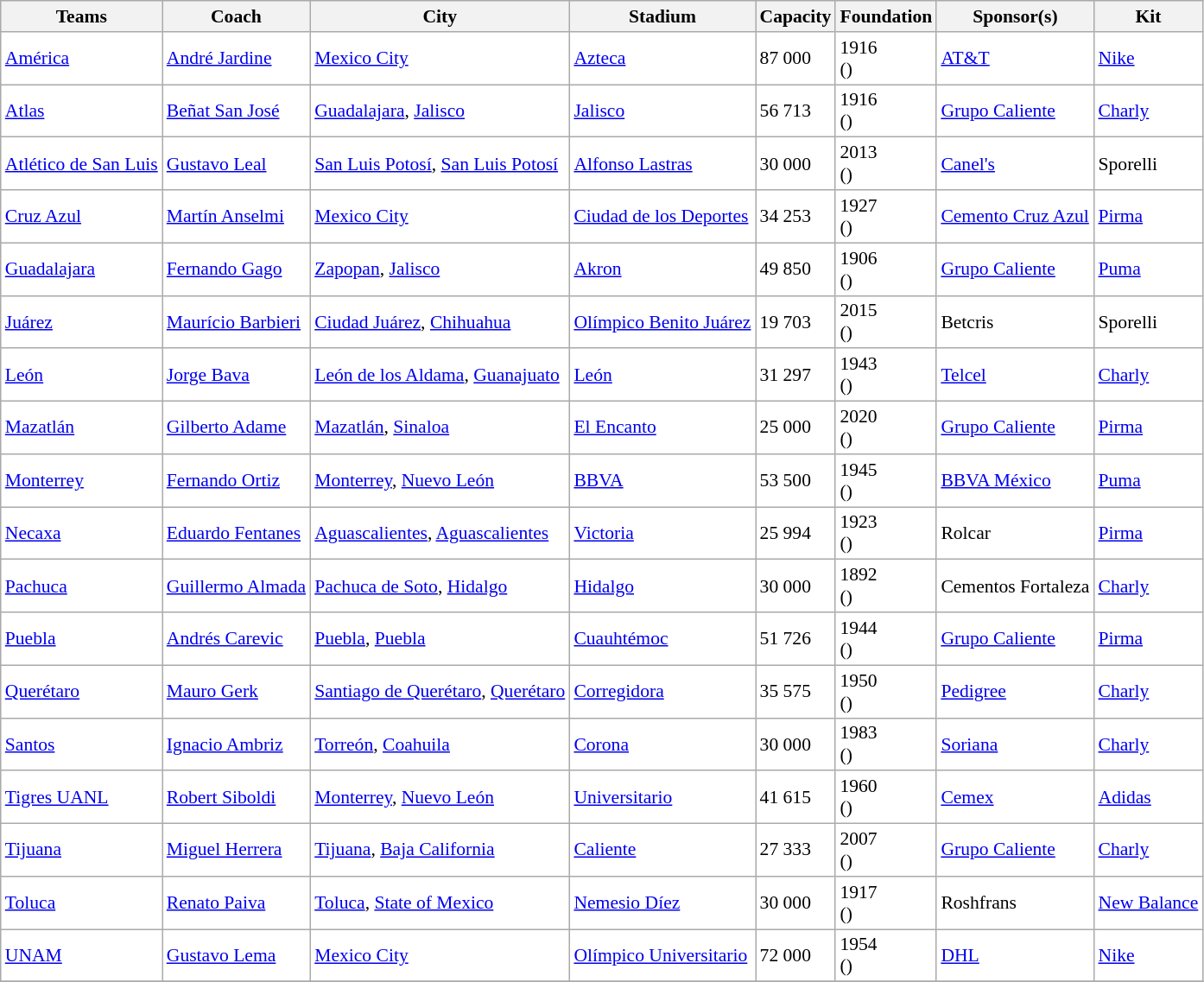<table class="wikitable sortable col4cen col5cen col6cen col7cen col8cen" style="font-size:90%">
<tr>
<th>Teams</th>
<th>Coach</th>
<th>City</th>
<th>Stadium</th>
<th>Capacity</th>
<th>Foundation</th>
<th>Sponsor(s)</th>
<th>Kit</th>
</tr>
<tr style="background:#FFFFFF;">
<td><a href='#'>América</a></td>
<td> <a href='#'>André Jardine</a></td>
<td><a href='#'>Mexico City</a></td>
<td><a href='#'>Azteca</a></td>
<td>87 000</td>
<td>1916<br>()</td>
<td> <a href='#'>AT&T</a></td>
<td> <a href='#'>Nike</a></td>
</tr>
<tr style="background:#FFFFFF;">
<td><a href='#'>Atlas</a></td>
<td> <a href='#'>Beñat San José</a></td>
<td><a href='#'>Guadalajara</a>, <a href='#'>Jalisco</a></td>
<td><a href='#'>Jalisco</a></td>
<td>56 713</td>
<td>1916<br>()</td>
<td> <a href='#'>Grupo Caliente</a></td>
<td> <a href='#'>Charly</a></td>
</tr>
<tr style="background:#FFFFFF;">
<td><a href='#'>Atlético de San Luis</a></td>
<td> <a href='#'>Gustavo Leal</a></td>
<td><a href='#'>San Luis Potosí</a>, <a href='#'>San Luis Potosí</a></td>
<td><a href='#'>Alfonso Lastras</a></td>
<td>30 000</td>
<td>2013<br>()</td>
<td> <a href='#'>Canel's</a></td>
<td> Sporelli</td>
</tr>
<tr style="background:#FFFFFF;">
<td><a href='#'>Cruz Azul</a></td>
<td> <a href='#'>Martín Anselmi</a></td>
<td><a href='#'>Mexico City</a></td>
<td><a href='#'>Ciudad de los Deportes</a></td>
<td>34 253</td>
<td>1927<br>()</td>
<td> <a href='#'>Cemento Cruz Azul</a></td>
<td> <a href='#'>Pirma</a></td>
</tr>
<tr style="background:#FFFFFF;">
<td><a href='#'>Guadalajara</a></td>
<td> <a href='#'>Fernando Gago</a></td>
<td><a href='#'>Zapopan</a>, <a href='#'>Jalisco</a></td>
<td><a href='#'>Akron</a></td>
<td>49 850</td>
<td>1906<br>()</td>
<td> <a href='#'>Grupo Caliente</a></td>
<td> <a href='#'>Puma</a></td>
</tr>
<tr style="background:#FFFFFF;">
<td><a href='#'>Juárez</a></td>
<td> <a href='#'>Maurício Barbieri</a></td>
<td><a href='#'>Ciudad Juárez</a>, <a href='#'>Chihuahua</a></td>
<td><a href='#'>Olímpico Benito Juárez</a></td>
<td>19 703</td>
<td>2015<br>()</td>
<td> Betcris</td>
<td> Sporelli</td>
</tr>
<tr style="background:#FFFFFF;">
<td><a href='#'>León</a></td>
<td> <a href='#'>Jorge Bava</a></td>
<td><a href='#'>León de los Aldama</a>, <a href='#'>Guanajuato</a></td>
<td><a href='#'>León</a></td>
<td>31 297</td>
<td>1943<br>()</td>
<td> <a href='#'>Telcel</a></td>
<td> <a href='#'>Charly</a></td>
</tr>
<tr style="background:#FFFFFF;">
<td><a href='#'>Mazatlán</a></td>
<td> <a href='#'>Gilberto Adame</a> </td>
<td><a href='#'>Mazatlán</a>, <a href='#'>Sinaloa</a></td>
<td><a href='#'>El Encanto</a></td>
<td>25 000</td>
<td>2020<br>()</td>
<td> <a href='#'>Grupo Caliente</a></td>
<td> <a href='#'>Pirma</a></td>
</tr>
<tr style="background:#FFFFFF;">
<td><a href='#'>Monterrey</a></td>
<td> <a href='#'>Fernando Ortiz</a></td>
<td><a href='#'>Monterrey</a>, <a href='#'>Nuevo León</a></td>
<td><a href='#'>BBVA</a></td>
<td>53 500</td>
<td>1945<br>()</td>
<td> <a href='#'>BBVA México</a></td>
<td> <a href='#'>Puma</a></td>
</tr>
<tr style="background:#FFFFFF;">
<td><a href='#'>Necaxa</a></td>
<td> <a href='#'>Eduardo Fentanes</a></td>
<td><a href='#'>Aguascalientes</a>, <a href='#'>Aguascalientes</a></td>
<td><a href='#'>Victoria</a></td>
<td>25 994</td>
<td>1923<br>()</td>
<td> Rolcar</td>
<td> <a href='#'>Pirma</a></td>
</tr>
<tr style="background:#FFFFFF;">
<td><a href='#'>Pachuca</a></td>
<td> <a href='#'>Guillermo Almada</a></td>
<td><a href='#'>Pachuca de Soto</a>, <a href='#'>Hidalgo</a></td>
<td><a href='#'>Hidalgo</a></td>
<td>30 000</td>
<td>1892<br>()</td>
<td> Cementos Fortaleza</td>
<td> <a href='#'>Charly</a></td>
</tr>
<tr style="background:#FFFFFF;">
<td><a href='#'>Puebla</a></td>
<td> <a href='#'>Andrés Carevic</a></td>
<td><a href='#'>Puebla</a>, <a href='#'>Puebla</a></td>
<td><a href='#'>Cuauhtémoc</a></td>
<td>51 726</td>
<td>1944<br>()</td>
<td> <a href='#'>Grupo Caliente</a></td>
<td> <a href='#'>Pirma</a></td>
</tr>
<tr style="background:#FFFFFF;">
<td><a href='#'>Querétaro</a></td>
<td> <a href='#'>Mauro Gerk</a></td>
<td><a href='#'>Santiago de Querétaro</a>, <a href='#'>Querétaro</a></td>
<td><a href='#'>Corregidora</a></td>
<td>35 575</td>
<td>1950<br>()</td>
<td> <a href='#'>Pedigree</a></td>
<td> <a href='#'>Charly</a></td>
</tr>
<tr style="background:#FFFFFF;">
<td><a href='#'>Santos</a></td>
<td> <a href='#'>Ignacio Ambriz</a></td>
<td><a href='#'>Torreón</a>, <a href='#'>Coahuila</a></td>
<td><a href='#'>Corona</a></td>
<td>30 000</td>
<td>1983<br>()</td>
<td> <a href='#'>Soriana</a></td>
<td> <a href='#'>Charly</a></td>
</tr>
<tr style="background:#FFFFFF;">
<td><a href='#'>Tigres UANL</a></td>
<td> <a href='#'>Robert Siboldi</a></td>
<td><a href='#'>Monterrey</a>, <a href='#'>Nuevo León</a></td>
<td><a href='#'>Universitario</a></td>
<td>41 615</td>
<td>1960<br>()</td>
<td> <a href='#'>Cemex</a></td>
<td> <a href='#'>Adidas</a></td>
</tr>
<tr style="background:#FFFFFF;">
<td><a href='#'>Tijuana</a></td>
<td> <a href='#'>Miguel Herrera</a></td>
<td><a href='#'>Tijuana</a>, <a href='#'>Baja California</a></td>
<td><a href='#'>Caliente</a></td>
<td>27 333</td>
<td>2007<br>()</td>
<td> <a href='#'>Grupo Caliente</a></td>
<td rowspan="1"> <a href='#'>Charly</a></td>
</tr>
<tr style="background:#FFFFFF;">
<td><a href='#'>Toluca</a></td>
<td> <a href='#'>Renato Paiva</a></td>
<td><a href='#'>Toluca</a>, <a href='#'>State of Mexico</a></td>
<td><a href='#'>Nemesio Díez</a></td>
<td>30 000</td>
<td>1917<br>()</td>
<td> Roshfrans</td>
<td> <a href='#'>New Balance</a></td>
</tr>
<tr style="background:#FFFFFF;">
<td><a href='#'>UNAM</a></td>
<td> <a href='#'>Gustavo Lema</a></td>
<td><a href='#'>Mexico City</a></td>
<td><a href='#'>Olímpico Universitario</a></td>
<td>72 000</td>
<td>1954<br>()</td>
<td> <a href='#'>DHL</a></td>
<td> <a href='#'>Nike</a></td>
</tr>
<tr>
</tr>
</table>
